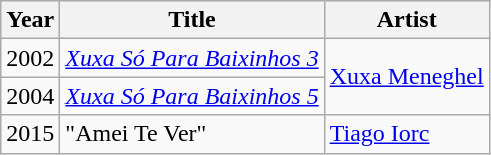<table class="wikitable">
<tr>
<th>Year</th>
<th>Title</th>
<th>Artist</th>
</tr>
<tr>
<td>2002</td>
<td><em><a href='#'>Xuxa Só Para Baixinhos 3</a></em></td>
<td rowspan="2"><a href='#'>Xuxa Meneghel</a></td>
</tr>
<tr>
<td>2004</td>
<td><em><a href='#'>Xuxa Só Para Baixinhos 5</a></em></td>
</tr>
<tr>
<td>2015</td>
<td>"Amei Te Ver"</td>
<td><a href='#'>Tiago Iorc</a></td>
</tr>
</table>
